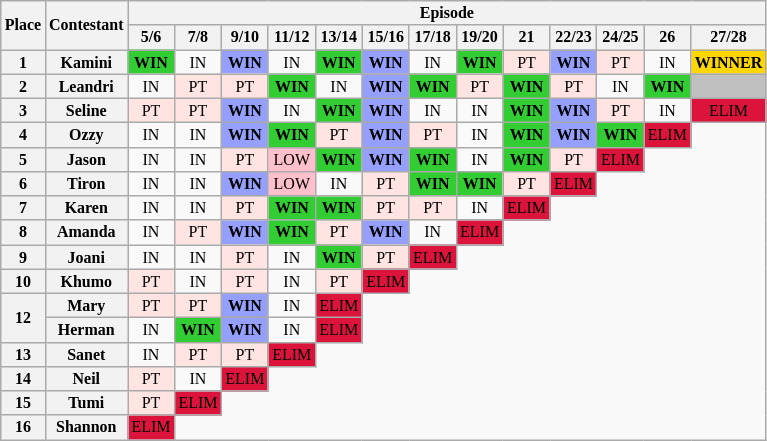<table class="wikitable" style="text-align: center; font-size: 8pt">
<tr>
<th rowspan="2">Place</th>
<th rowspan="2">Contestant</th>
<th colspan="13">Episode</th>
</tr>
<tr>
<th>5/6</th>
<th>7/8</th>
<th>9/10</th>
<th>11/12</th>
<th>13/14</th>
<th>15/16</th>
<th>17/18</th>
<th>19/20</th>
<th>21</th>
<th>22/23</th>
<th>24/25</th>
<th>26</th>
<th>27/28</th>
</tr>
<tr>
<th>1</th>
<th>Kamini</th>
<td bgcolor="limegreen"><strong>WIN</strong></td>
<td>IN</td>
<td bgcolor="#959FFD"><strong>WIN</strong></td>
<td>IN</td>
<td bgcolor="limegreen"><strong>WIN</strong></td>
<td bgcolor="#959FFD"><strong>WIN</strong></td>
<td>IN</td>
<td bgcolor="limegreen"><strong>WIN</strong></td>
<td bgcolor="mistyrose">PT</td>
<td bgcolor="#959FFD"><strong>WIN</strong></td>
<td bgcolor="mistyrose">PT</td>
<td>IN</td>
<td bgcolor="gold"><strong>WINNER</strong></td>
</tr>
<tr>
<th>2</th>
<th>Leandri</th>
<td>IN</td>
<td bgcolor="mistyrose">PT</td>
<td bgcolor="mistyrose">PT</td>
<td bgcolor="limegreen"><strong>WIN</strong></td>
<td>IN</td>
<td bgcolor="#959FFD"><strong>WIN</strong></td>
<td bgcolor="limegreen"><strong>WIN</strong></td>
<td bgcolor="mistyrose">PT</td>
<td bgcolor="limegreen"><strong>WIN</strong></td>
<td bgcolor="mistyrose">PT</td>
<td>IN</td>
<td bgcolor="limegreen"><strong>WIN</strong></td>
<td bgcolor="silver"><strong></strong></td>
</tr>
<tr>
<th>3</th>
<th>Seline</th>
<td bgcolor="mistyrose">PT</td>
<td bgcolor="mistyrose">PT</td>
<td bgcolor="#959FFD"><strong>WIN</strong></td>
<td>IN</td>
<td bgcolor="limegreen"><strong>WIN</strong></td>
<td bgcolor="#959FFD"><strong>WIN</strong></td>
<td>IN</td>
<td>IN</td>
<td bgcolor="limegreen"><strong>WIN</strong></td>
<td bgcolor="#959FFD"><strong>WIN</strong></td>
<td bgcolor="mistyrose">PT</td>
<td>IN</td>
<td bgcolor="crimson">ELIM</td>
</tr>
<tr>
<th>4</th>
<th>Ozzy</th>
<td>IN</td>
<td>IN</td>
<td bgcolor="#959FFD"><strong>WIN</strong></td>
<td bgcolor="limegreen"><strong>WIN</strong></td>
<td bgcolor="mistyrose">PT</td>
<td bgcolor="#959FFD"><strong>WIN</strong></td>
<td bgcolor="mistyrose">PT</td>
<td>IN</td>
<td bgcolor="limegreen"><strong>WIN</strong></td>
<td bgcolor="#959FFD"><strong>WIN</strong></td>
<td bgcolor="limegreen"><strong>WIN</strong></td>
<td bgcolor="crimson">ELIM</td>
</tr>
<tr>
<th>5</th>
<th>Jason</th>
<td>IN</td>
<td>IN</td>
<td bgcolor="mistyrose">PT</td>
<td bgcolor="pink">LOW</td>
<td bgcolor="limegreen"><strong>WIN</strong></td>
<td bgcolor="#959FFD"><strong>WIN</strong></td>
<td bgcolor="limegreen"><strong>WIN</strong></td>
<td>IN</td>
<td bgcolor="limegreen"><strong>WIN</strong></td>
<td bgcolor="mistyrose">PT</td>
<td bgcolor="crimson">ELIM</td>
</tr>
<tr>
<th>6</th>
<th>Tiron</th>
<td>IN</td>
<td>IN</td>
<td bgcolor="#959FFD"><strong>WIN</strong></td>
<td bgcolor="pink">LOW</td>
<td>IN</td>
<td bgcolor="mistyrose">PT</td>
<td bgcolor="limegreen"><strong>WIN</strong></td>
<td bgcolor="limegreen"><strong>WIN</strong></td>
<td bgcolor="mistyrose">PT</td>
<td bgcolor="crimson">ELIM</td>
</tr>
<tr>
<th>7</th>
<th>Karen</th>
<td>IN</td>
<td>IN</td>
<td bgcolor="mistyrose">PT</td>
<td bgcolor="limegreen"><strong>WIN</strong></td>
<td bgcolor="limegreen"><strong>WIN</strong></td>
<td bgcolor="mistyrose">PT</td>
<td bgcolor="mistyrose">PT</td>
<td>IN</td>
<td bgcolor="crimson">ELIM</td>
</tr>
<tr>
<th>8</th>
<th>Amanda</th>
<td>IN</td>
<td bgcolor="mistyrose">PT</td>
<td bgcolor="#959FFD"><strong>WIN</strong></td>
<td bgcolor="limegreen"><strong>WIN</strong></td>
<td bgcolor="mistyrose">PT</td>
<td bgcolor="#959FFD"><strong>WIN</strong></td>
<td>IN</td>
<td bgcolor="crimson">ELIM</td>
</tr>
<tr>
<th>9</th>
<th>Joani</th>
<td>IN</td>
<td>IN</td>
<td bgcolor="mistyrose">PT</td>
<td>IN</td>
<td bgcolor="limegreen"><strong>WIN</strong></td>
<td bgcolor="mistyrose">PT</td>
<td bgcolor="crimson">ELIM</td>
</tr>
<tr>
<th>10</th>
<th>Khumo</th>
<td bgcolor="mistyrose">PT</td>
<td>IN</td>
<td bgcolor="mistyrose">PT</td>
<td>IN</td>
<td bgcolor="mistyrose">PT</td>
<td bgcolor="crimson">ELIM</td>
</tr>
<tr>
<th rowspan="2">12</th>
<th>Mary</th>
<td bgcolor="mistyrose">PT</td>
<td bgcolor="mistyrose">PT</td>
<td bgcolor="#959FFD"><strong>WIN</strong></td>
<td>IN</td>
<td bgcolor="crimson">ELIM</td>
</tr>
<tr>
<th>Herman</th>
<td>IN</td>
<td bgcolor="limegreen"><strong>WIN</strong></td>
<td bgcolor="#959FFD"><strong>WIN</strong></td>
<td>IN</td>
<td bgcolor="crimson">ELIM</td>
</tr>
<tr>
<th>13</th>
<th>Sanet</th>
<td>IN</td>
<td bgcolor="mistyrose">PT</td>
<td bgcolor="mistyrose">PT</td>
<td bgcolor="crimson">ELIM</td>
</tr>
<tr>
<th>14</th>
<th>Neil</th>
<td bgcolor="mistyrose">PT</td>
<td>IN</td>
<td bgcolor="crimson">ELIM</td>
</tr>
<tr>
<th>15</th>
<th>Tumi</th>
<td bgcolor="mistyrose">PT</td>
<td bgcolor="crimson">ELIM</td>
</tr>
<tr>
<th>16</th>
<th>Shannon</th>
<td bgcolor="crimson">ELIM</td>
</tr>
</table>
